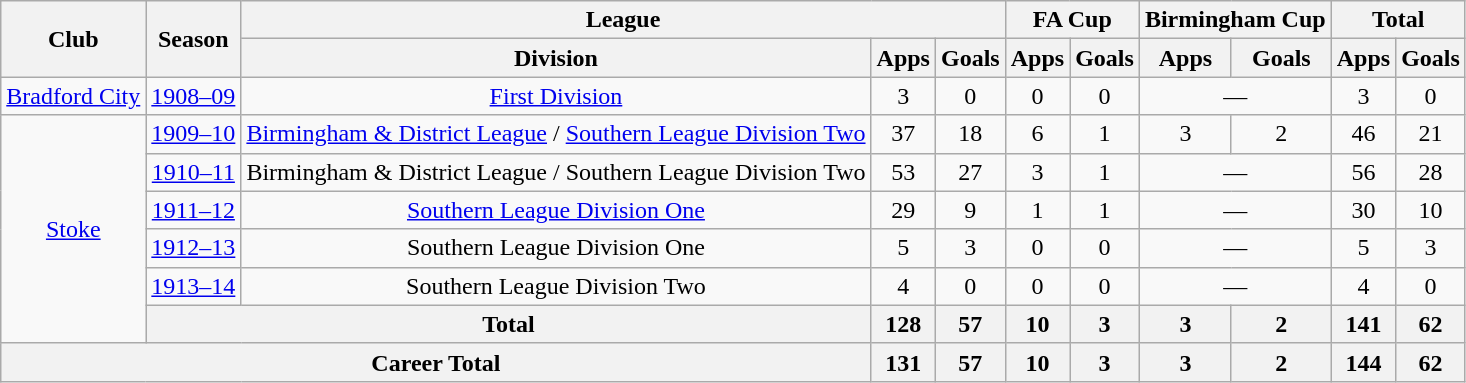<table class="wikitable" style="text-align: center;">
<tr>
<th rowspan="2">Club</th>
<th rowspan="2">Season</th>
<th colspan="3">League</th>
<th colspan="2">FA Cup</th>
<th colspan="2">Birmingham Cup</th>
<th colspan="2">Total</th>
</tr>
<tr>
<th>Division</th>
<th>Apps</th>
<th>Goals</th>
<th>Apps</th>
<th>Goals</th>
<th>Apps</th>
<th>Goals</th>
<th>Apps</th>
<th>Goals</th>
</tr>
<tr>
<td><a href='#'>Bradford City</a></td>
<td><a href='#'>1908–09</a></td>
<td><a href='#'>First Division</a></td>
<td>3</td>
<td>0</td>
<td>0</td>
<td>0</td>
<td colspan="2">—</td>
<td>3</td>
<td>0</td>
</tr>
<tr>
<td rowspan="6"><a href='#'>Stoke</a></td>
<td><a href='#'>1909–10</a></td>
<td><a href='#'>Birmingham & District League</a> / <a href='#'>Southern League Division Two</a></td>
<td>37</td>
<td>18</td>
<td>6</td>
<td>1</td>
<td>3</td>
<td>2</td>
<td>46</td>
<td>21</td>
</tr>
<tr>
<td><a href='#'>1910–11</a></td>
<td>Birmingham & District League / Southern League Division Two</td>
<td>53</td>
<td>27</td>
<td>3</td>
<td>1</td>
<td colspan="2">—</td>
<td>56</td>
<td>28</td>
</tr>
<tr>
<td><a href='#'>1911–12</a></td>
<td><a href='#'>Southern League Division One</a></td>
<td>29</td>
<td>9</td>
<td>1</td>
<td>1</td>
<td colspan="2">—</td>
<td>30</td>
<td>10</td>
</tr>
<tr>
<td><a href='#'>1912–13</a></td>
<td>Southern League Division One</td>
<td>5</td>
<td>3</td>
<td>0</td>
<td>0</td>
<td colspan="2">—</td>
<td>5</td>
<td>3</td>
</tr>
<tr>
<td><a href='#'>1913–14</a></td>
<td>Southern League Division Two</td>
<td>4</td>
<td>0</td>
<td>0</td>
<td>0</td>
<td colspan="2">—</td>
<td>4</td>
<td>0</td>
</tr>
<tr>
<th colspan=2>Total</th>
<th>128</th>
<th>57</th>
<th>10</th>
<th>3</th>
<th>3</th>
<th>2</th>
<th>141</th>
<th>62</th>
</tr>
<tr>
<th colspan="3">Career Total</th>
<th>131</th>
<th>57</th>
<th>10</th>
<th>3</th>
<th>3</th>
<th>2</th>
<th>144</th>
<th>62</th>
</tr>
</table>
